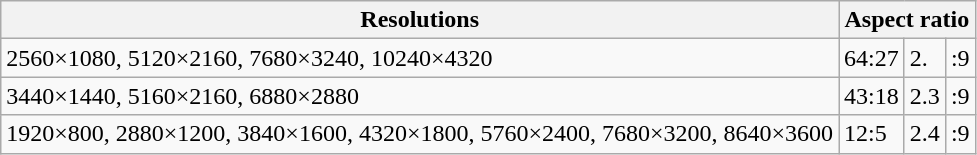<table class="wikitable">
<tr>
<th>Resolutions</th>
<th colspan=3>Aspect ratio</th>
</tr>
<tr>
<td>2560×1080, 5120×2160, 7680×3240, 10240×4320</td>
<td>64:27</td>
<td>2.</td>
<td>:9</td>
</tr>
<tr>
<td>3440×1440, 5160×2160, 6880×2880</td>
<td>43:18</td>
<td>2.3</td>
<td>:9</td>
</tr>
<tr>
<td>1920×800, 2880×1200, 3840×1600, 4320×1800, 5760×2400, 7680×3200, 8640×3600</td>
<td>12:5</td>
<td>2.4</td>
<td>:9</td>
</tr>
</table>
